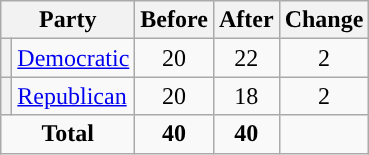<table class="wikitable" style="text-align:center;">
<tr>
<th colspan="2">Party</th>
<th>Before</th>
<th>After</th>
<th>Change</th>
</tr>
<tr>
<th style="background-color:"></th>
<td style="text-align:left;"><a href='#'>Democratic</a></td>
<td>20</td>
<td>22</td>
<td> 2</td>
</tr>
<tr>
<th style="background-color:"></th>
<td style="text-align:left;"><a href='#'>Republican</a></td>
<td>20</td>
<td>18</td>
<td> 2</td>
</tr>
<tr>
<td colspan="2"><strong>Total</strong></td>
<td><strong>40</strong></td>
<td><strong>40</strong></td>
</tr>
</table>
